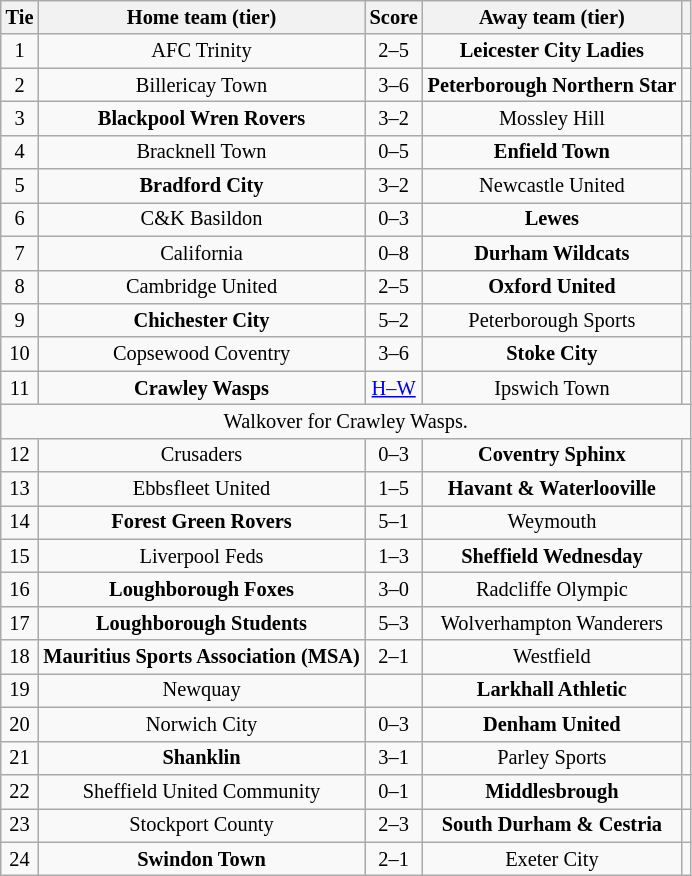<table class="wikitable" style="text-align:center; font-size:85%">
<tr>
<th>Tie</th>
<th>Home team (tier)</th>
<th>Score</th>
<th>Away team (tier)</th>
<th></th>
</tr>
<tr>
<td align="center">1</td>
<td>AFC Trinity</td>
<td>2–5</td>
<td><strong>Leicester City Ladies</strong></td>
<td></td>
</tr>
<tr>
<td align="center">2</td>
<td>Billericay Town</td>
<td>3–6 </td>
<td><strong>Peterborough Northern Star</strong></td>
<td></td>
</tr>
<tr>
<td align="center">3</td>
<td><strong>Blackpool Wren Rovers</strong></td>
<td>3–2</td>
<td>Mossley Hill</td>
<td></td>
</tr>
<tr>
<td align="center">4</td>
<td>Bracknell Town</td>
<td align="center">0–5</td>
<td><strong>Enfield Town</strong></td>
<td></td>
</tr>
<tr>
<td align="center">5</td>
<td><strong>Bradford City</strong></td>
<td>3–2</td>
<td>Newcastle United</td>
<td></td>
</tr>
<tr>
<td align="center">6</td>
<td>C&K Basildon</td>
<td align="center">0–3</td>
<td><strong>Lewes</strong></td>
<td></td>
</tr>
<tr>
<td align="center">7</td>
<td>California</td>
<td align="center">0–8</td>
<td><strong>Durham Wildcats</strong></td>
<td></td>
</tr>
<tr>
<td align="center">8</td>
<td>Cambridge United</td>
<td>2–5</td>
<td><strong>Oxford United</strong></td>
<td></td>
</tr>
<tr>
<td align="center">9</td>
<td><strong>Chichester City</strong></td>
<td>5–2</td>
<td>Peterborough Sports</td>
<td></td>
</tr>
<tr>
<td align="center">10</td>
<td>Copsewood Coventry</td>
<td>3–6 </td>
<td><strong>Stoke City</strong></td>
<td></td>
</tr>
<tr>
<td align="center">11</td>
<td><strong>Crawley Wasps</strong></td>
<td align="center"><a href='#'>H–W</a></td>
<td>Ipswich Town</td>
<td></td>
</tr>
<tr>
<td colspan="5" align="center">Walkover for Crawley Wasps.</td>
</tr>
<tr>
<td align="center">12</td>
<td>Crusaders</td>
<td align="center">0–3</td>
<td><strong>Coventry Sphinx</strong></td>
<td></td>
</tr>
<tr>
<td align="center">13</td>
<td>Ebbsfleet United</td>
<td>1–5</td>
<td><strong>Havant & Waterlooville</strong></td>
<td></td>
</tr>
<tr>
<td align="center">14</td>
<td><strong>Forest Green Rovers</strong></td>
<td>5–1</td>
<td>Weymouth</td>
<td></td>
</tr>
<tr>
<td align="center">15</td>
<td>Liverpool Feds</td>
<td>1–3</td>
<td><strong>Sheffield Wednesday</strong></td>
<td></td>
</tr>
<tr>
<td align="center">16</td>
<td><strong>Loughborough Foxes</strong></td>
<td align="center">3–0</td>
<td>Radcliffe Olympic</td>
<td></td>
</tr>
<tr>
<td align="center">17</td>
<td><strong>Loughborough Students</strong></td>
<td>5–3 </td>
<td>Wolverhampton Wanderers</td>
<td></td>
</tr>
<tr>
<td align="center">18</td>
<td><strong>Mauritius Sports Association (MSA)</strong></td>
<td>2–1</td>
<td>Westfield</td>
<td></td>
</tr>
<tr>
<td align="center">19</td>
<td>Newquay</td>
<td></td>
<td><strong>Larkhall Athletic</strong></td>
<td></td>
</tr>
<tr>
<td align="center">20</td>
<td>Norwich City</td>
<td align="center">0–3</td>
<td><strong>Denham United</strong></td>
<td></td>
</tr>
<tr>
<td align="center">21</td>
<td><strong>Shanklin</strong></td>
<td>3–1</td>
<td>Parley Sports</td>
<td></td>
</tr>
<tr>
<td align="center">22</td>
<td>Sheffield United Community</td>
<td align="center">0–1</td>
<td><strong>Middlesbrough</strong></td>
<td></td>
</tr>
<tr>
<td align="center">23</td>
<td>Stockport County</td>
<td>2–3</td>
<td><strong>South Durham & Cestria</strong></td>
<td></td>
</tr>
<tr>
<td align="center">24</td>
<td><strong>Swindon Town</strong></td>
<td>2–1</td>
<td>Exeter City</td>
<td></td>
</tr>
</table>
